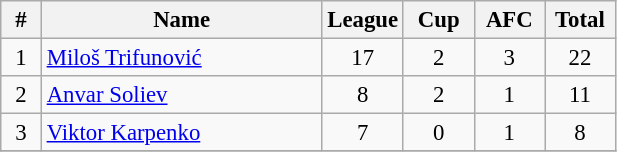<table class="wikitable sortable"  style="text-align:center; font-size:95%; ">
<tr>
<th width=20px>#</th>
<th width=180px>Name</th>
<th width=40px>League</th>
<th width=40px>Cup</th>
<th width=40px>AFC</th>
<th width=40px>Total</th>
</tr>
<tr>
<td>1</td>
<td align=left> <a href='#'>Miloš Trifunović</a></td>
<td>17</td>
<td>2</td>
<td>3</td>
<td>22</td>
</tr>
<tr>
<td>2</td>
<td align=left> <a href='#'>Anvar Soliev</a></td>
<td>8</td>
<td>2</td>
<td>1</td>
<td>11</td>
</tr>
<tr>
<td>3</td>
<td align=left> <a href='#'>Viktor Karpenko</a></td>
<td>7</td>
<td>0</td>
<td>1</td>
<td>8</td>
</tr>
<tr>
</tr>
</table>
